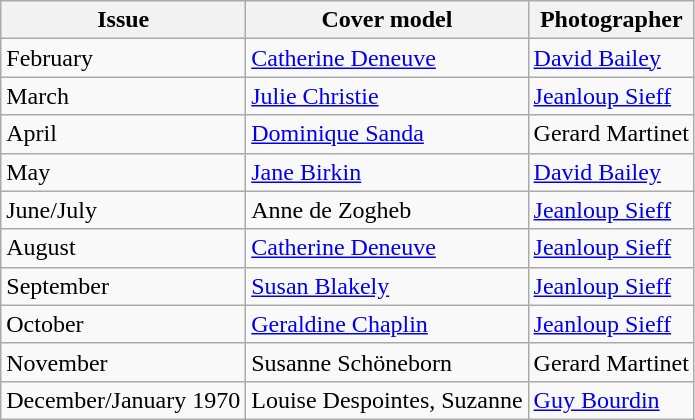<table class="sortable wikitable">
<tr>
<th>Issue</th>
<th>Cover model</th>
<th>Photographer</th>
</tr>
<tr>
<td>February</td>
<td><a href='#'>Catherine Deneuve</a></td>
<td><a href='#'>David Bailey</a></td>
</tr>
<tr>
<td>March</td>
<td><a href='#'>Julie Christie</a></td>
<td><a href='#'>Jeanloup Sieff</a></td>
</tr>
<tr>
<td>April</td>
<td><a href='#'>Dominique Sanda</a></td>
<td>Gerard Martinet</td>
</tr>
<tr>
<td>May</td>
<td><a href='#'>Jane Birkin</a></td>
<td><a href='#'>David Bailey</a></td>
</tr>
<tr>
<td>June/July</td>
<td>Anne de Zogheb</td>
<td><a href='#'>Jeanloup Sieff</a></td>
</tr>
<tr>
<td>August</td>
<td><a href='#'>Catherine Deneuve</a></td>
<td><a href='#'>Jeanloup Sieff</a></td>
</tr>
<tr>
<td>September</td>
<td><a href='#'>Susan Blakely</a></td>
<td><a href='#'>Jeanloup Sieff</a></td>
</tr>
<tr>
<td>October</td>
<td><a href='#'>Geraldine Chaplin</a></td>
<td><a href='#'>Jeanloup Sieff</a></td>
</tr>
<tr>
<td>November</td>
<td>Susanne Schöneborn</td>
<td>Gerard Martinet</td>
</tr>
<tr>
<td>December/January 1970</td>
<td>Louise Despointes, Suzanne</td>
<td><a href='#'>Guy Bourdin</a></td>
</tr>
</table>
